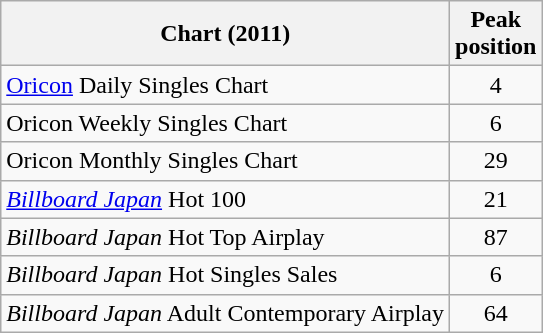<table class="wikitable sortable" border="1">
<tr>
<th>Chart (2011)</th>
<th>Peak<br>position</th>
</tr>
<tr>
<td><a href='#'>Oricon</a> Daily Singles Chart</td>
<td style="text-align:center;">4</td>
</tr>
<tr>
<td>Oricon Weekly Singles Chart</td>
<td style="text-align:center;">6</td>
</tr>
<tr>
<td>Oricon Monthly Singles Chart</td>
<td style="text-align:center;">29</td>
</tr>
<tr>
<td><em><a href='#'>Billboard Japan</a></em> Hot 100</td>
<td style="text-align:center;">21</td>
</tr>
<tr>
<td><em>Billboard Japan</em>  Hot Top Airplay</td>
<td style="text-align:center;">87</td>
</tr>
<tr>
<td><em>Billboard Japan</em> Hot Singles Sales</td>
<td style="text-align:center;">6</td>
</tr>
<tr>
<td><em>Billboard Japan</em> Adult Contemporary Airplay</td>
<td style="text-align:center;">64</td>
</tr>
</table>
